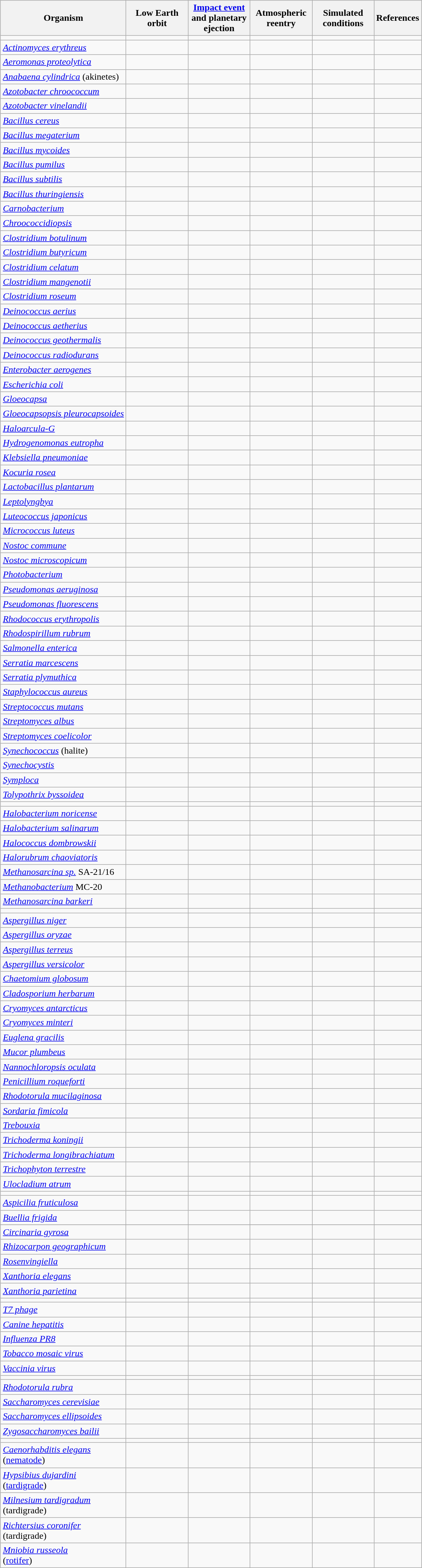<table class="wikitable" style="margin: 1em auto 1em auto;">
<tr>
<th>Organism</th>
<th style="width: 100px;">Low Earth orbit</th>
<th style="width: 100px;"><a href='#'>Impact event</a> and planetary ejection</th>
<th style="width: 100px;">Atmospheric reentry</th>
<th style="width: 100px;">Simulated conditions</th>
<th>References</th>
</tr>
<tr>
<td><strong> </strong></td>
<td></td>
<td></td>
<td></td>
<td></td>
<td></td>
</tr>
<tr>
<td><em><a href='#'>Actinomyces erythreus</a></em></td>
<td></td>
<td></td>
<td></td>
<td></td>
<td></td>
</tr>
<tr>
<td><em><a href='#'>Aeromonas proteolytica</a></em></td>
<td></td>
<td></td>
<td></td>
<td></td>
<td></td>
</tr>
<tr>
<td><em><a href='#'>Anabaena cylindrica</a></em> (akinetes)</td>
<td></td>
<td></td>
<td></td>
<td></td>
<td></td>
</tr>
<tr>
<td><em><a href='#'>Azotobacter chroococcum</a></em></td>
<td></td>
<td></td>
<td></td>
<td></td>
<td></td>
</tr>
<tr>
<td><em><a href='#'>Azotobacter vinelandii</a></em></td>
<td></td>
<td></td>
<td></td>
<td></td>
<td></td>
</tr>
<tr>
<td><em><a href='#'>Bacillus cereus</a></em></td>
<td></td>
<td></td>
<td></td>
<td></td>
<td></td>
</tr>
<tr>
<td><em><a href='#'>Bacillus megaterium</a></em></td>
<td></td>
<td></td>
<td></td>
<td></td>
<td></td>
</tr>
<tr>
<td><em><a href='#'>Bacillus mycoides</a></em></td>
<td></td>
<td></td>
<td></td>
<td></td>
<td></td>
</tr>
<tr>
<td><em><a href='#'>Bacillus pumilus</a></em></td>
<td></td>
<td></td>
<td></td>
<td></td>
<td></td>
</tr>
<tr>
<td><em><a href='#'>Bacillus subtilis</a></em></td>
<td></td>
<td></td>
<td></td>
<td></td>
<td></td>
</tr>
<tr>
<td><em><a href='#'>Bacillus thuringiensis</a></em></td>
<td></td>
<td></td>
<td></td>
<td></td>
<td></td>
</tr>
<tr>
<td><em><a href='#'>Carnobacterium</a></em></td>
<td></td>
<td></td>
<td></td>
<td></td>
<td></td>
</tr>
<tr>
<td><em><a href='#'>Chroococcidiopsis</a></em></td>
<td></td>
<td></td>
<td></td>
<td></td>
<td></td>
</tr>
<tr>
<td><em><a href='#'>Clostridium botulinum</a></em></td>
<td></td>
<td></td>
<td></td>
<td></td>
<td></td>
</tr>
<tr>
<td><em><a href='#'>Clostridium butyricum</a></em></td>
<td></td>
<td></td>
<td></td>
<td></td>
<td></td>
</tr>
<tr>
<td><em><a href='#'>Clostridium celatum</a></em></td>
<td></td>
<td></td>
<td></td>
<td></td>
<td></td>
</tr>
<tr>
<td><em><a href='#'>Clostridium mangenotii</a></em></td>
<td></td>
<td></td>
<td></td>
<td></td>
<td></td>
</tr>
<tr>
<td><em><a href='#'>Clostridium roseum</a></em></td>
<td></td>
<td></td>
<td></td>
<td></td>
<td></td>
</tr>
<tr>
<td><em><a href='#'>Deinococcus aerius</a></em></td>
<td></td>
<td></td>
<td></td>
<td></td>
<td></td>
</tr>
<tr>
<td><em><a href='#'>Deinococcus aetherius</a></em></td>
<td></td>
<td></td>
<td></td>
<td></td>
<td></td>
</tr>
<tr>
<td><em><a href='#'>Deinococcus geothermalis</a></em></td>
<td></td>
<td></td>
<td></td>
<td></td>
<td></td>
</tr>
<tr>
<td><em><a href='#'>Deinococcus radiodurans</a></em></td>
<td></td>
<td></td>
<td></td>
<td></td>
<td></td>
</tr>
<tr>
<td><em><a href='#'>Enterobacter aerogenes</a></em></td>
<td></td>
<td></td>
<td></td>
<td></td>
<td></td>
</tr>
<tr>
<td><em><a href='#'>Escherichia coli</a></em></td>
<td></td>
<td></td>
<td></td>
<td></td>
<td></td>
</tr>
<tr>
<td><em><a href='#'>Gloeocapsa</a></em></td>
<td></td>
<td></td>
<td></td>
<td></td>
<td></td>
</tr>
<tr>
<td><em><a href='#'>Gloeocapsopsis pleurocapsoides</a></em></td>
<td></td>
<td></td>
<td></td>
<td></td>
<td></td>
</tr>
<tr>
<td><em><a href='#'>Haloarcula-G</a></em></td>
<td></td>
<td></td>
<td></td>
<td></td>
<td></td>
</tr>
<tr>
<td><em><a href='#'>Hydrogenomonas eutropha</a></em></td>
<td></td>
<td></td>
<td></td>
<td></td>
<td></td>
</tr>
<tr>
<td><em><a href='#'>Klebsiella pneumoniae</a></em></td>
<td></td>
<td></td>
<td></td>
<td></td>
<td></td>
</tr>
<tr>
<td><em><a href='#'>Kocuria rosea</a></em></td>
<td></td>
<td></td>
<td></td>
<td></td>
<td></td>
</tr>
<tr>
<td><em><a href='#'>Lactobacillus plantarum</a></em></td>
<td></td>
<td></td>
<td></td>
<td></td>
<td></td>
</tr>
<tr>
<td><em><a href='#'>Leptolyngbya</a></em></td>
<td></td>
<td></td>
<td></td>
<td></td>
<td></td>
</tr>
<tr>
<td><em><a href='#'>Luteococcus japonicus</a></em></td>
<td></td>
<td></td>
<td></td>
<td></td>
<td></td>
</tr>
<tr>
<td><em><a href='#'>Micrococcus luteus</a></em></td>
<td></td>
<td></td>
<td></td>
<td></td>
<td></td>
</tr>
<tr>
<td><em><a href='#'>Nostoc commune</a></em></td>
<td></td>
<td></td>
<td></td>
<td></td>
<td></td>
</tr>
<tr>
<td><em><a href='#'>Nostoc microscopicum</a></em></td>
<td></td>
<td></td>
<td></td>
<td></td>
<td></td>
</tr>
<tr>
<td><em><a href='#'>Photobacterium</a></em></td>
<td></td>
<td></td>
<td></td>
<td></td>
<td></td>
</tr>
<tr>
<td><em><a href='#'>Pseudomonas aeruginosa</a></em></td>
<td></td>
<td></td>
<td></td>
<td></td>
<td></td>
</tr>
<tr>
<td><em><a href='#'>Pseudomonas fluorescens</a></em></td>
<td></td>
<td></td>
<td></td>
<td></td>
<td></td>
</tr>
<tr>
<td><em><a href='#'>Rhodococcus erythropolis</a></em></td>
<td></td>
<td></td>
<td></td>
<td></td>
<td></td>
</tr>
<tr>
<td><em><a href='#'>Rhodospirillum rubrum</a></em></td>
<td></td>
<td></td>
<td></td>
<td></td>
<td></td>
</tr>
<tr>
<td><em><a href='#'>Salmonella enterica</a></em></td>
<td></td>
<td></td>
<td></td>
<td></td>
<td></td>
</tr>
<tr>
<td><em><a href='#'>Serratia marcescens</a></em></td>
<td></td>
<td></td>
<td></td>
<td></td>
<td></td>
</tr>
<tr>
<td><em><a href='#'>Serratia plymuthica</a></em></td>
<td></td>
<td></td>
<td></td>
<td></td>
<td></td>
</tr>
<tr>
<td><em><a href='#'>Staphylococcus aureus</a></em></td>
<td></td>
<td></td>
<td></td>
<td></td>
<td></td>
</tr>
<tr>
<td><em><a href='#'>Streptococcus mutans</a></em></td>
<td></td>
<td></td>
<td></td>
<td></td>
<td></td>
</tr>
<tr>
<td><em><a href='#'>Streptomyces albus</a></em></td>
<td></td>
<td></td>
<td></td>
<td></td>
<td></td>
</tr>
<tr>
<td><em><a href='#'>Streptomyces coelicolor</a></em></td>
<td></td>
<td></td>
<td></td>
<td></td>
<td></td>
</tr>
<tr>
<td><em><a href='#'>Synechococcus</a></em> (halite)</td>
<td></td>
<td></td>
<td></td>
<td></td>
<td></td>
</tr>
<tr>
<td><em><a href='#'>Synechocystis</a></em></td>
<td></td>
<td></td>
<td></td>
<td></td>
<td></td>
</tr>
<tr>
<td><em><a href='#'>Symploca</a></em></td>
<td></td>
<td></td>
<td></td>
<td></td>
<td></td>
</tr>
<tr>
<td><em><a href='#'>Tolypothrix byssoidea</a></em></td>
<td></td>
<td></td>
<td></td>
<td></td>
<td></td>
</tr>
<tr>
<td></td>
<td></td>
<td></td>
<td></td>
<td></td>
<td></td>
</tr>
<tr>
<td><em><a href='#'>Halobacterium noricense</a></em></td>
<td></td>
<td></td>
<td></td>
<td></td>
<td></td>
</tr>
<tr>
<td><em><a href='#'>Halobacterium salinarum</a></em></td>
<td></td>
<td></td>
<td></td>
<td></td>
<td></td>
</tr>
<tr>
<td><em><a href='#'>Halococcus dombrowskii</a></em></td>
<td></td>
<td></td>
<td></td>
<td></td>
<td></td>
</tr>
<tr>
<td><em><a href='#'>Halorubrum chaoviatoris</a></em></td>
<td></td>
<td></td>
<td></td>
<td></td>
<td></td>
</tr>
<tr>
<td><em><a href='#'>Methanosarcina sp.</a></em> SA-21/16</td>
<td></td>
<td></td>
<td></td>
<td></td>
<td></td>
</tr>
<tr>
<td><em><a href='#'>Methanobacterium</a></em> MC-20</td>
<td></td>
<td></td>
<td></td>
<td></td>
<td></td>
</tr>
<tr>
<td><em><a href='#'>Methanosarcina barkeri</a></em></td>
<td></td>
<td></td>
<td></td>
<td></td>
<td></td>
</tr>
<tr>
<td></td>
<td></td>
<td></td>
<td></td>
<td></td>
<td></td>
</tr>
<tr>
<td><em><a href='#'>Aspergillus niger</a></em></td>
<td></td>
<td></td>
<td></td>
<td></td>
<td></td>
</tr>
<tr>
<td><em><a href='#'>Aspergillus oryzae</a></em></td>
<td></td>
<td></td>
<td></td>
<td></td>
<td></td>
</tr>
<tr>
<td><em><a href='#'>Aspergillus terreus</a></em></td>
<td></td>
<td></td>
<td></td>
<td></td>
<td></td>
</tr>
<tr>
<td><em><a href='#'>Aspergillus versicolor</a></em></td>
<td></td>
<td></td>
<td></td>
<td></td>
<td></td>
</tr>
<tr>
<td><em><a href='#'>Chaetomium globosum</a></em></td>
<td></td>
<td></td>
<td></td>
<td></td>
<td></td>
</tr>
<tr>
<td><em><a href='#'>Cladosporium herbarum</a></em></td>
<td></td>
<td></td>
<td></td>
<td></td>
<td></td>
</tr>
<tr>
<td><em><a href='#'>Cryomyces antarcticus</a></em></td>
<td></td>
<td></td>
<td></td>
<td></td>
<td></td>
</tr>
<tr>
<td><em><a href='#'>Cryomyces minteri</a></em></td>
<td></td>
<td></td>
<td></td>
<td></td>
<td></td>
</tr>
<tr>
<td><em><a href='#'>Euglena gracilis</a></em></td>
<td></td>
<td></td>
<td></td>
<td></td>
<td></td>
</tr>
<tr>
<td><em><a href='#'>Mucor plumbeus</a></em></td>
<td></td>
<td></td>
<td></td>
<td></td>
<td></td>
</tr>
<tr>
<td><em><a href='#'>Nannochloropsis oculata</a></em></td>
<td></td>
<td></td>
<td></td>
<td></td>
<td></td>
</tr>
<tr>
<td><em><a href='#'>Penicillium roqueforti</a></em></td>
<td></td>
<td></td>
<td></td>
<td></td>
<td></td>
</tr>
<tr>
<td><em><a href='#'>Rhodotorula mucilaginosa</a></em></td>
<td></td>
<td></td>
<td></td>
<td></td>
<td></td>
</tr>
<tr>
<td><em><a href='#'>Sordaria fimicola</a></em></td>
<td></td>
<td></td>
<td></td>
<td></td>
<td></td>
</tr>
<tr>
<td><em><a href='#'>Trebouxia</a></em></td>
<td></td>
<td></td>
<td></td>
<td></td>
<td></td>
</tr>
<tr>
<td><em><a href='#'>Trichoderma koningii</a></em></td>
<td></td>
<td></td>
<td></td>
<td></td>
<td></td>
</tr>
<tr>
<td><em><a href='#'>Trichoderma longibrachiatum</a></em></td>
<td></td>
<td></td>
<td></td>
<td></td>
<td></td>
</tr>
<tr>
<td><em><a href='#'>Trichophyton terrestre</a></em></td>
<td></td>
<td></td>
<td></td>
<td></td>
<td></td>
</tr>
<tr>
<td><em><a href='#'>Ulocladium atrum</a></em></td>
<td></td>
<td></td>
<td></td>
<td></td>
<td></td>
</tr>
<tr>
<td></td>
<td></td>
<td></td>
<td></td>
<td></td>
<td></td>
</tr>
<tr>
<td><em><a href='#'>Aspicilia fruticulosa</a></em></td>
<td></td>
<td></td>
<td></td>
<td></td>
<td></td>
</tr>
<tr>
<td><em><a href='#'>Buellia frigida</a></em></td>
<td></td>
<td></td>
<td></td>
<td></td>
<td></td>
</tr>
<tr>
</tr>
<tr>
</tr>
<tr>
<td><em><a href='#'>Circinaria gyrosa</a></em></td>
<td></td>
<td></td>
<td></td>
<td></td>
<td></td>
</tr>
<tr>
<td><em><a href='#'>Rhizocarpon geographicum</a></em></td>
<td></td>
<td></td>
<td></td>
<td></td>
<td></td>
</tr>
<tr>
<td><em><a href='#'>Rosenvingiella</a></em></td>
<td></td>
<td></td>
<td></td>
<td></td>
<td></td>
</tr>
<tr>
<td><em><a href='#'>Xanthoria elegans</a></em></td>
<td></td>
<td></td>
<td></td>
<td></td>
<td></td>
</tr>
<tr>
<td><em><a href='#'>Xanthoria parietina</a></em></td>
<td></td>
<td></td>
<td></td>
<td></td>
<td></td>
</tr>
<tr>
<td></td>
<td></td>
<td></td>
<td></td>
<td></td>
<td></td>
</tr>
<tr>
<td><em><a href='#'>T7 phage</a></em></td>
<td></td>
<td></td>
<td></td>
<td></td>
<td></td>
</tr>
<tr>
<td><em><a href='#'>Canine hepatitis</a></em></td>
<td></td>
<td></td>
<td></td>
<td></td>
<td></td>
</tr>
<tr>
<td><em><a href='#'>Influenza PR8</a></em></td>
<td></td>
<td></td>
<td></td>
<td></td>
<td></td>
</tr>
<tr>
<td><em><a href='#'>Tobacco mosaic virus</a></em></td>
<td></td>
<td></td>
<td></td>
<td></td>
<td></td>
</tr>
<tr>
<td><em><a href='#'>Vaccinia virus</a></em></td>
<td></td>
<td></td>
<td></td>
<td></td>
<td></td>
</tr>
<tr>
<td></td>
<td></td>
<td></td>
<td></td>
<td></td>
<td></td>
</tr>
<tr>
<td><em><a href='#'>Rhodotorula rubra</a></em></td>
<td></td>
<td></td>
<td></td>
<td></td>
<td></td>
</tr>
<tr>
<td><em><a href='#'>Saccharomyces cerevisiae</a></em></td>
<td></td>
<td></td>
<td></td>
<td></td>
<td></td>
</tr>
<tr>
<td><em><a href='#'>Saccharomyces ellipsoides</a></em></td>
<td></td>
<td></td>
<td></td>
<td></td>
<td></td>
</tr>
<tr>
<td><em><a href='#'>Zygosaccharomyces bailii</a></em></td>
<td></td>
<td></td>
<td></td>
<td></td>
<td></td>
</tr>
<tr>
<td></td>
<td></td>
<td></td>
<td></td>
<td></td>
<td></td>
</tr>
<tr>
<td><em><a href='#'>Caenorhabditis elegans</a></em> <br>(<a href='#'>nematode</a>)</td>
<td></td>
<td></td>
<td></td>
<td></td>
<td></td>
</tr>
<tr>
<td><em><a href='#'>Hypsibius dujardini</a></em> <br>(<a href='#'>tardigrade</a>)</td>
<td></td>
<td></td>
<td></td>
<td></td>
<td></td>
</tr>
<tr>
<td><em><a href='#'>Milnesium tardigradum</a></em><br>(tardigrade)</td>
<td></td>
<td></td>
<td></td>
<td></td>
<td></td>
</tr>
<tr>
<td><em><a href='#'>Richtersius coronifer</a></em><br>(tardigrade)</td>
<td></td>
<td></td>
<td></td>
<td></td>
<td></td>
</tr>
<tr>
<td><em><a href='#'>Mniobia russeola</a></em><br>(<a href='#'>rotifer</a>)</td>
<td></td>
<td></td>
<td></td>
<td></td>
<td></td>
</tr>
</table>
